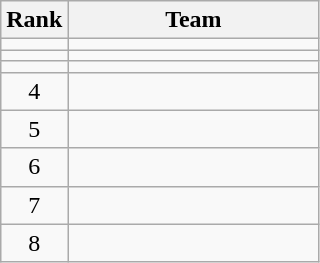<table class=wikitable style="text-align:center;">
<tr>
<th>Rank</th>
<th width=160>Team</th>
</tr>
<tr>
<td></td>
<td align=left></td>
</tr>
<tr>
<td></td>
<td align=left></td>
</tr>
<tr>
<td></td>
<td align=left></td>
</tr>
<tr>
<td>4</td>
<td align=left></td>
</tr>
<tr>
<td>5</td>
<td align=left></td>
</tr>
<tr>
<td>6</td>
<td align=left></td>
</tr>
<tr>
<td>7</td>
<td align=left></td>
</tr>
<tr>
<td>8</td>
<td align=left></td>
</tr>
</table>
